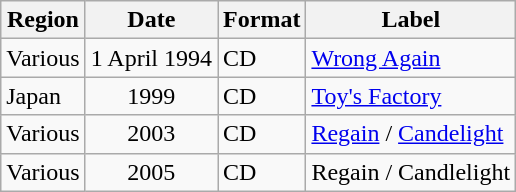<table class="wikitable">
<tr>
<th>Region</th>
<th>Date</th>
<th>Format</th>
<th>Label</th>
</tr>
<tr>
<td>Various</td>
<td style="text-align:center;">1 April 1994</td>
<td>CD</td>
<td><a href='#'>Wrong Again</a></td>
</tr>
<tr>
<td>Japan</td>
<td style="text-align:center;">1999</td>
<td>CD</td>
<td><a href='#'>Toy's Factory</a></td>
</tr>
<tr>
<td>Various</td>
<td style="text-align:center;">2003</td>
<td>CD</td>
<td><a href='#'>Regain</a> / <a href='#'>Candelight</a></td>
</tr>
<tr>
<td>Various</td>
<td style="text-align:center;">2005</td>
<td>CD</td>
<td>Regain / Candlelight</td>
</tr>
</table>
